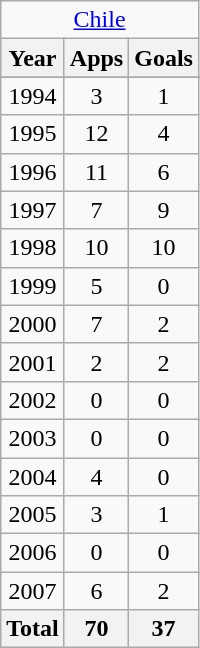<table class="wikitable" style="text-align:center">
<tr>
<td colspan=3><a href='#'>Chile</a></td>
</tr>
<tr>
<th>Year</th>
<th>Apps</th>
<th>Goals</th>
</tr>
<tr>
</tr>
<tr>
<td>1994</td>
<td>3</td>
<td>1</td>
</tr>
<tr>
<td>1995</td>
<td>12</td>
<td>4</td>
</tr>
<tr>
<td>1996</td>
<td>11</td>
<td>6</td>
</tr>
<tr>
<td>1997</td>
<td>7</td>
<td>9</td>
</tr>
<tr>
<td>1998</td>
<td>10</td>
<td>10</td>
</tr>
<tr>
<td>1999</td>
<td>5</td>
<td>0</td>
</tr>
<tr>
<td>2000</td>
<td>7</td>
<td>2</td>
</tr>
<tr>
<td>2001</td>
<td>2</td>
<td>2</td>
</tr>
<tr>
<td>2002</td>
<td>0</td>
<td>0</td>
</tr>
<tr>
<td>2003</td>
<td>0</td>
<td>0</td>
</tr>
<tr>
<td>2004</td>
<td>4</td>
<td>0</td>
</tr>
<tr>
<td>2005</td>
<td>3</td>
<td>1</td>
</tr>
<tr>
<td>2006</td>
<td>0</td>
<td>0</td>
</tr>
<tr>
<td>2007</td>
<td>6</td>
<td>2</td>
</tr>
<tr>
<th>Total</th>
<th>70</th>
<th>37</th>
</tr>
</table>
